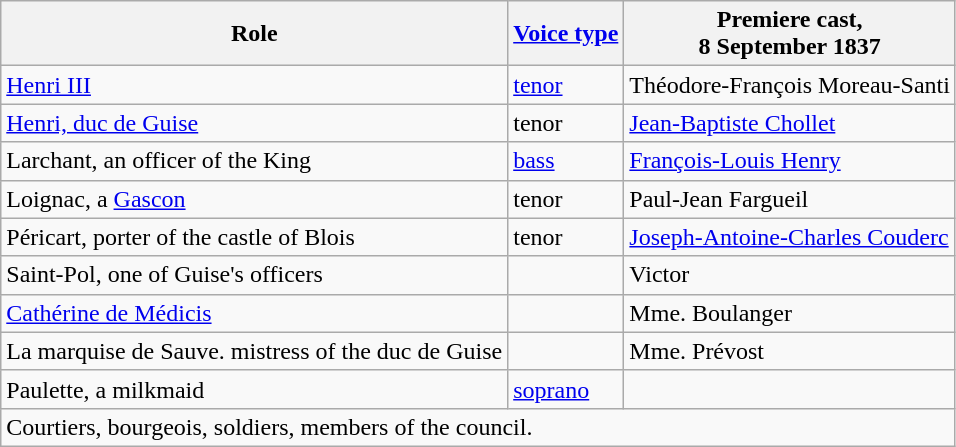<table class="wikitable">
<tr>
<th>Role</th>
<th><a href='#'>Voice type</a></th>
<th>Premiere cast,<br>8 September 1837</th>
</tr>
<tr>
<td><a href='#'>Henri III</a></td>
<td><a href='#'>tenor</a></td>
<td>Théodore-François Moreau-Santi</td>
</tr>
<tr>
<td><a href='#'>Henri, duc de Guise</a></td>
<td>tenor</td>
<td><a href='#'>Jean-Baptiste Chollet</a></td>
</tr>
<tr>
<td>Larchant, an officer of the King</td>
<td><a href='#'>bass</a></td>
<td><a href='#'>François-Louis Henry</a></td>
</tr>
<tr>
<td>Loignac, a <a href='#'>Gascon</a></td>
<td>tenor</td>
<td>Paul-Jean Fargueil</td>
</tr>
<tr>
<td>Péricart, porter of the castle of Blois</td>
<td>tenor</td>
<td><a href='#'>Joseph-Antoine-Charles Couderc</a></td>
</tr>
<tr>
<td>Saint-Pol, one of Guise's officers</td>
<td></td>
<td>Victor</td>
</tr>
<tr>
<td><a href='#'>Cathérine de Médicis</a></td>
<td></td>
<td>Mme. Boulanger</td>
</tr>
<tr>
<td>La marquise de Sauve. mistress of the duc de Guise</td>
<td></td>
<td>Mme. Prévost</td>
</tr>
<tr>
<td>Paulette, a milkmaid</td>
<td><a href='#'>soprano</a></td>
<td></td>
</tr>
<tr>
<td colspan=3>Courtiers, bourgeois, soldiers, members of the council.</td>
</tr>
</table>
